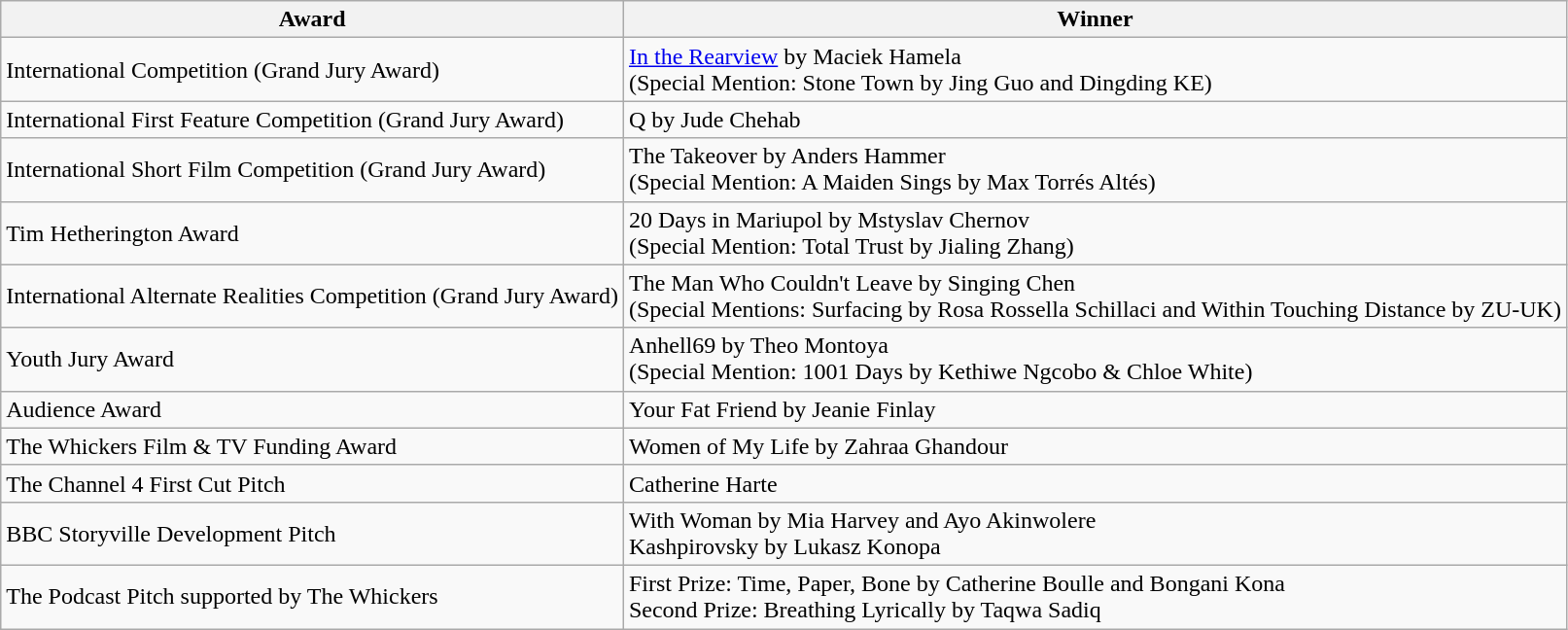<table class="wikitable">
<tr>
<th>Award</th>
<th>Winner</th>
</tr>
<tr>
<td>International Competition (Grand Jury Award)</td>
<td><a href='#'>In the Rearview</a> by Maciek Hamela<br>(Special Mention: Stone Town by Jing Guo and Dingding KE)</td>
</tr>
<tr>
<td>International First Feature Competition (Grand Jury Award)</td>
<td>Q by Jude Chehab</td>
</tr>
<tr>
<td>International Short Film Competition (Grand Jury Award)</td>
<td>The Takeover by Anders Hammer<br>(Special Mention: A Maiden Sings by Max Torrés Altés)</td>
</tr>
<tr>
<td>Tim Hetherington Award</td>
<td>20 Days in Mariupol by Mstyslav Chernov<br>(Special Mention: Total Trust by Jialing Zhang)</td>
</tr>
<tr>
<td>International Alternate Realities Competition (Grand Jury Award)</td>
<td>The Man Who Couldn't Leave by Singing Chen<br>(Special Mentions: Surfacing by Rosa Rossella Schillaci and Within Touching Distance by ZU-UK)</td>
</tr>
<tr>
<td>Youth Jury Award</td>
<td>Anhell69 by Theo Montoya<br>(Special Mention: 1001 Days by Kethiwe Ngcobo & Chloe White)</td>
</tr>
<tr>
<td>Audience Award</td>
<td>Your Fat Friend by Jeanie Finlay</td>
</tr>
<tr>
<td>The Whickers Film & TV Funding Award</td>
<td>Women of My Life by Zahraa Ghandour</td>
</tr>
<tr>
<td>The Channel 4 First Cut Pitch</td>
<td>Catherine Harte</td>
</tr>
<tr>
<td>BBC Storyville Development Pitch</td>
<td>With Woman by Mia Harvey and Ayo Akinwolere<br>Kashpirovsky by Lukasz Konopa</td>
</tr>
<tr>
<td>The Podcast Pitch supported by The Whickers</td>
<td>First Prize: Time, Paper, Bone by Catherine Boulle and Bongani Kona<br>Second Prize: Breathing Lyrically by Taqwa Sadiq</td>
</tr>
</table>
